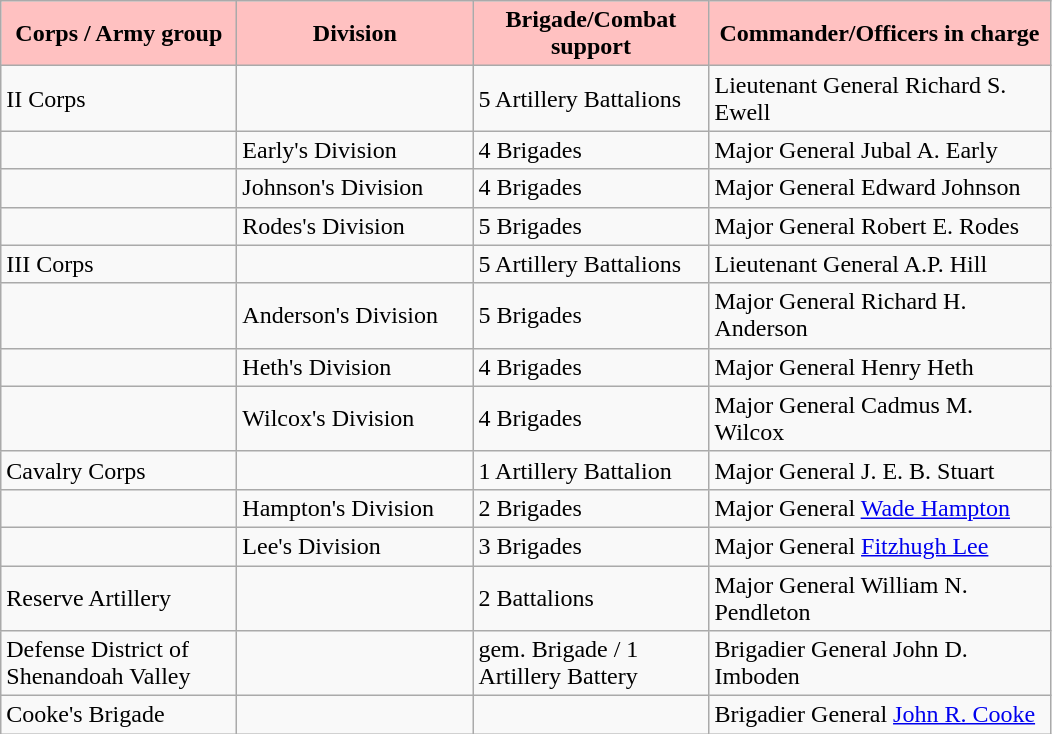<table class="wikitable">
<tr>
<th style="width:150px; background:#ffc1c1;">Corps / Army group</th>
<th style="width:150px; background:#ffc1c1;">Division</th>
<th style="width:150px; background:#ffc1c1;">Brigade/Combat support</th>
<th style="width:220px; background:#ffc1c1;">Commander/Officers in charge</th>
</tr>
<tr>
<td>II Corps</td>
<td></td>
<td>5 Artillery Battalions</td>
<td>Lieutenant General Richard S. Ewell</td>
</tr>
<tr>
<td></td>
<td>Early's Division</td>
<td>4 Brigades</td>
<td>Major General Jubal A. Early</td>
</tr>
<tr>
<td></td>
<td>Johnson's Division</td>
<td>4 Brigades</td>
<td>Major General Edward Johnson</td>
</tr>
<tr>
<td></td>
<td>Rodes's Division</td>
<td>5 Brigades</td>
<td>Major General Robert E. Rodes</td>
</tr>
<tr>
<td>III Corps</td>
<td></td>
<td>5 Artillery Battalions</td>
<td>Lieutenant General A.P. Hill</td>
</tr>
<tr>
<td></td>
<td>Anderson's Division</td>
<td>5 Brigades</td>
<td>Major General Richard H. Anderson</td>
</tr>
<tr>
<td></td>
<td>Heth's Division</td>
<td>4 Brigades</td>
<td>Major General Henry Heth</td>
</tr>
<tr>
<td></td>
<td>Wilcox's Division</td>
<td>4 Brigades</td>
<td>Major General Cadmus M. Wilcox</td>
</tr>
<tr>
<td>Cavalry Corps</td>
<td></td>
<td>1 Artillery Battalion</td>
<td>Major General J. E. B. Stuart</td>
</tr>
<tr>
<td></td>
<td>Hampton's Division</td>
<td>2 Brigades</td>
<td>Major General <a href='#'>Wade Hampton</a></td>
</tr>
<tr>
<td></td>
<td>Lee's Division</td>
<td>3 Brigades</td>
<td>Major General <a href='#'>Fitzhugh Lee</a></td>
</tr>
<tr>
<td>Reserve Artillery</td>
<td></td>
<td>2 Battalions</td>
<td>Major General William N. Pendleton</td>
</tr>
<tr>
<td>Defense District of Shenandoah Valley</td>
<td></td>
<td>gem. Brigade / 1 Artillery Battery</td>
<td>Brigadier General John D. Imboden</td>
</tr>
<tr>
<td>Cooke's Brigade</td>
<td></td>
<td></td>
<td>Brigadier General <a href='#'>John R. Cooke</a></td>
</tr>
</table>
